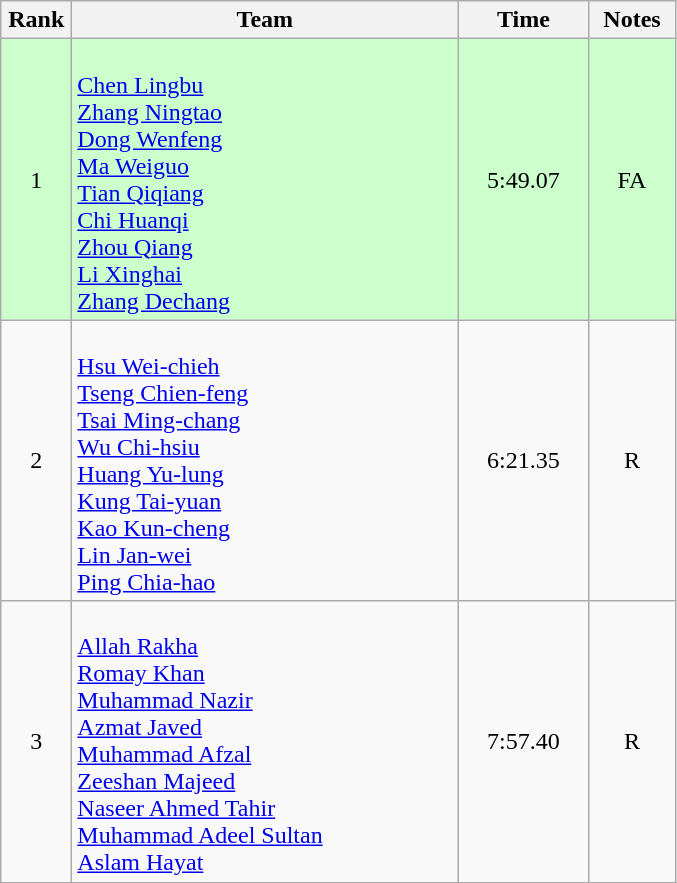<table class=wikitable style="text-align:center">
<tr>
<th width=40>Rank</th>
<th width=250>Team</th>
<th width=80>Time</th>
<th width=50>Notes</th>
</tr>
<tr bgcolor="ccffcc">
<td>1</td>
<td align=left><br><a href='#'>Chen Lingbu</a><br><a href='#'>Zhang Ningtao</a><br><a href='#'>Dong Wenfeng</a><br><a href='#'>Ma Weiguo</a><br><a href='#'>Tian Qiqiang</a><br><a href='#'>Chi Huanqi</a><br><a href='#'>Zhou Qiang</a><br><a href='#'>Li Xinghai</a><br><a href='#'>Zhang Dechang</a></td>
<td>5:49.07</td>
<td>FA</td>
</tr>
<tr>
<td>2</td>
<td align=left><br><a href='#'>Hsu Wei-chieh</a><br><a href='#'>Tseng Chien-feng</a><br><a href='#'>Tsai Ming-chang</a><br><a href='#'>Wu Chi-hsiu</a><br><a href='#'>Huang Yu-lung</a><br><a href='#'>Kung Tai-yuan</a><br><a href='#'>Kao Kun-cheng</a><br><a href='#'>Lin Jan-wei</a><br><a href='#'>Ping Chia-hao</a></td>
<td>6:21.35</td>
<td>R</td>
</tr>
<tr>
<td>3</td>
<td align=left><br><a href='#'>Allah Rakha</a><br><a href='#'>Romay Khan</a><br><a href='#'>Muhammad Nazir</a><br><a href='#'>Azmat Javed</a><br><a href='#'>Muhammad Afzal</a><br><a href='#'>Zeeshan Majeed</a><br><a href='#'>Naseer Ahmed Tahir</a><br><a href='#'>Muhammad Adeel Sultan</a><br><a href='#'>Aslam Hayat</a></td>
<td>7:57.40</td>
<td>R</td>
</tr>
</table>
